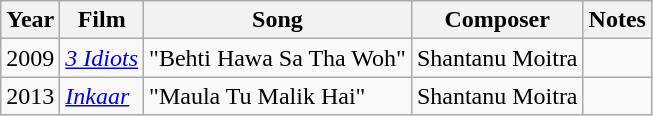<table class="wikitable">
<tr>
<th>Year</th>
<th>Film</th>
<th>Song</th>
<th>Composer</th>
<th>Notes</th>
</tr>
<tr>
<td>2009</td>
<td><em><a href='#'>3 Idiots</a></em></td>
<td>"Behti Hawa Sa Tha Woh"</td>
<td>Shantanu Moitra</td>
<td></td>
</tr>
<tr>
<td>2013</td>
<td><em><a href='#'>Inkaar</a></em></td>
<td>"Maula Tu Malik Hai"</td>
<td>Shantanu Moitra</td>
<td></td>
</tr>
</table>
